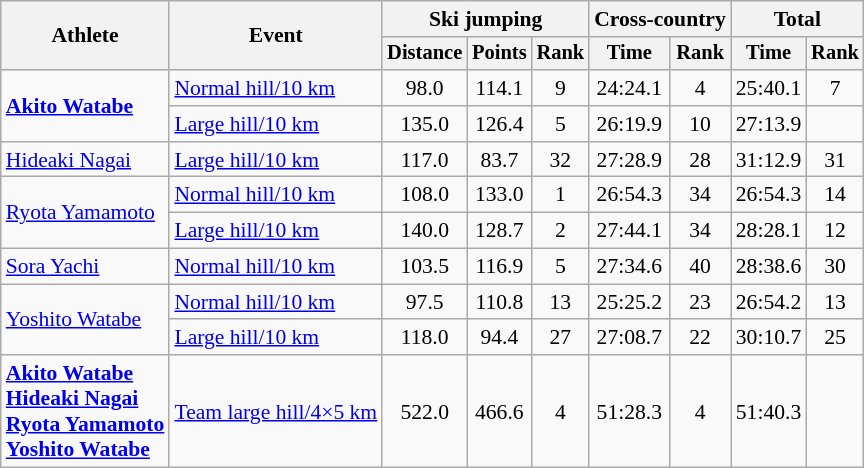<table class="wikitable" style="font-size:90%">
<tr>
<th rowspan="2">Athlete</th>
<th rowspan="2">Event</th>
<th colspan="3">Ski jumping</th>
<th colspan="2">Cross-country</th>
<th colspan="2">Total</th>
</tr>
<tr style="font-size:95%">
<th>Distance</th>
<th>Points</th>
<th>Rank</th>
<th>Time</th>
<th>Rank</th>
<th>Time</th>
<th>Rank</th>
</tr>
<tr align=center>
<td align=left rowspan=2><strong><a href='#'>Akito Watabe</a></strong></td>
<td align=left><a href='#'>Normal hill/10 km</a></td>
<td>98.0</td>
<td>114.1</td>
<td>9</td>
<td>24:24.1</td>
<td>4</td>
<td>25:40.1</td>
<td>7</td>
</tr>
<tr align=center>
<td align=left><a href='#'>Large hill/10 km</a></td>
<td>135.0</td>
<td>126.4</td>
<td>5</td>
<td>26:19.9</td>
<td>10</td>
<td>27:13.9</td>
<td></td>
</tr>
<tr align=center>
<td align=left><a href='#'>Hideaki Nagai</a></td>
<td align=left><a href='#'>Large hill/10 km</a></td>
<td>117.0</td>
<td>83.7</td>
<td>32</td>
<td>27:28.9</td>
<td>28</td>
<td>31:12.9</td>
<td>31</td>
</tr>
<tr align=center>
<td align=left rowspan=2><a href='#'>Ryota Yamamoto</a></td>
<td align=left><a href='#'>Normal hill/10 km</a></td>
<td>108.0</td>
<td>133.0</td>
<td>1</td>
<td>26:54.3</td>
<td>34</td>
<td>26:54.3</td>
<td>14</td>
</tr>
<tr align=center>
<td align=left><a href='#'>Large hill/10 km</a></td>
<td>140.0</td>
<td>128.7</td>
<td>2</td>
<td>27:44.1</td>
<td>34</td>
<td>28:28.1</td>
<td>12</td>
</tr>
<tr align=center>
<td align=left><a href='#'>Sora Yachi</a></td>
<td align=left><a href='#'>Normal hill/10 km</a></td>
<td>103.5</td>
<td>116.9</td>
<td>5</td>
<td>27:34.6</td>
<td>40</td>
<td>28:38.6</td>
<td>30</td>
</tr>
<tr align=center>
<td align=left rowspan=2><a href='#'>Yoshito Watabe</a></td>
<td align=left><a href='#'>Normal hill/10 km</a></td>
<td>97.5</td>
<td>110.8</td>
<td>13</td>
<td>25:25.2</td>
<td>23</td>
<td>26:54.2</td>
<td>13</td>
</tr>
<tr align=center>
<td align=left><a href='#'>Large hill/10 km</a></td>
<td>118.0</td>
<td>94.4</td>
<td>27</td>
<td>27:08.7</td>
<td>22</td>
<td>30:10.7</td>
<td>25</td>
</tr>
<tr align=center>
<td align=left><strong><a href='#'>Akito Watabe</a></strong><br><strong><a href='#'>Hideaki Nagai</a></strong><br><strong><a href='#'>Ryota Yamamoto</a></strong><br><strong><a href='#'>Yoshito Watabe</a></strong></td>
<td align=left><a href='#'>Team large hill/4×5 km</a></td>
<td>522.0</td>
<td>466.6</td>
<td>4</td>
<td>51:28.3</td>
<td>4</td>
<td>51:40.3</td>
<td></td>
</tr>
</table>
